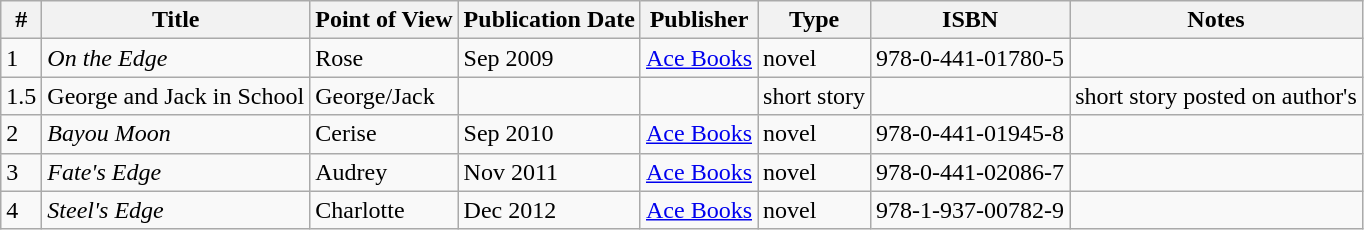<table class="wikitable">
<tr>
<th>#</th>
<th>Title</th>
<th>Point of View</th>
<th>Publication Date</th>
<th>Publisher</th>
<th>Type</th>
<th>ISBN</th>
<th>Notes</th>
</tr>
<tr>
<td>1</td>
<td><em>On the Edge</em></td>
<td>Rose</td>
<td>Sep 2009</td>
<td><a href='#'>Ace Books</a></td>
<td>novel</td>
<td>978-0-441-01780-5</td>
<td></td>
</tr>
<tr>
<td>1.5</td>
<td>George and Jack in School</td>
<td>George/Jack</td>
<td></td>
<td></td>
<td>short story</td>
<td></td>
<td>short story posted on author's </td>
</tr>
<tr>
<td>2</td>
<td><em>Bayou Moon</em></td>
<td>Cerise</td>
<td>Sep 2010</td>
<td><a href='#'>Ace Books</a></td>
<td>novel</td>
<td>978-0-441-01945-8</td>
<td></td>
</tr>
<tr>
<td>3</td>
<td><em>Fate's Edge</em></td>
<td>Audrey</td>
<td>Nov 2011</td>
<td><a href='#'>Ace Books</a></td>
<td>novel</td>
<td>978-0-441-02086-7</td>
<td></td>
</tr>
<tr>
<td>4</td>
<td><em>Steel's Edge</em></td>
<td>Charlotte</td>
<td>Dec 2012</td>
<td><a href='#'>Ace Books</a></td>
<td>novel</td>
<td>978-1-937-00782-9</td>
<td></td>
</tr>
</table>
